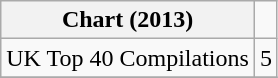<table class="wikitable sortable">
<tr>
<th scope="col">Chart (2013)</th>
</tr>
<tr>
<td>UK Top 40 Compilations</td>
<td style="text-align:center;">5</td>
</tr>
<tr>
</tr>
</table>
